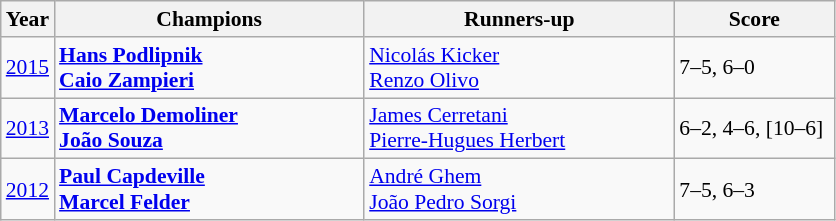<table class="wikitable" style="font-size:90%">
<tr>
<th>Year</th>
<th width="200">Champions</th>
<th width="200">Runners-up</th>
<th width="100">Score</th>
</tr>
<tr>
<td><a href='#'>2015</a></td>
<td> <strong><a href='#'>Hans Podlipnik</a></strong> <br>  <strong><a href='#'>Caio Zampieri</a></strong></td>
<td> <a href='#'>Nicolás Kicker</a> <br>  <a href='#'>Renzo Olivo</a></td>
<td>7–5, 6–0</td>
</tr>
<tr>
<td><a href='#'>2013</a></td>
<td> <strong><a href='#'>Marcelo Demoliner</a></strong> <br>  <strong><a href='#'>João Souza</a></strong></td>
<td> <a href='#'>James Cerretani</a> <br>  <a href='#'>Pierre-Hugues Herbert</a></td>
<td>6–2, 4–6, [10–6]</td>
</tr>
<tr>
<td><a href='#'>2012</a></td>
<td> <strong><a href='#'>Paul Capdeville</a></strong> <br>  <strong><a href='#'>Marcel Felder</a></strong></td>
<td> <a href='#'>André Ghem</a> <br>  <a href='#'>João Pedro Sorgi</a></td>
<td>7–5, 6–3</td>
</tr>
</table>
